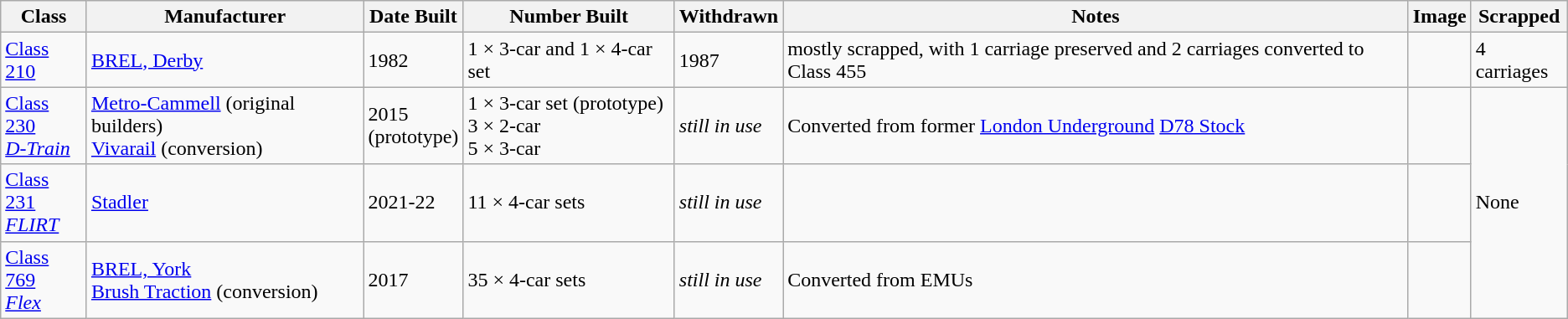<table class="sort wikitable sortable">
<tr>
<th>Class</th>
<th>Manufacturer</th>
<th>Date Built</th>
<th>Number Built</th>
<th>Withdrawn</th>
<th>Notes</th>
<th>Image</th>
<th>Scrapped</th>
</tr>
<tr>
<td><a href='#'>Class 210</a></td>
<td><a href='#'>BREL, Derby</a></td>
<td>1982</td>
<td>1 × 3-car and 1 × 4-car set</td>
<td>1987</td>
<td>mostly scrapped, with 1 carriage preserved and 2 carriages converted to Class 455</td>
<td></td>
<td>4 carriages</td>
</tr>
<tr>
<td><a href='#'>Class 230<br><em>D-Train</em></a></td>
<td><a href='#'>Metro-Cammell</a> (original builders)<br><a href='#'>Vivarail</a> (conversion)</td>
<td>2015<br>(prototype)</td>
<td>1 × 3-car set (prototype)<br>3 × 2-car<br>5 × 3-car</td>
<td><em>still in use</em></td>
<td>Converted from former <a href='#'>London Underground</a> <a href='#'>D78 Stock</a></td>
<td></td>
<td rowspan=3>None</td>
</tr>
<tr>
<td><a href='#'>Class 231<br><em>FLIRT</em></a></td>
<td><a href='#'>Stadler</a></td>
<td>2021-22</td>
<td>11 × 4-car sets</td>
<td><em>still in use</em></td>
<td></td>
<td></td>
</tr>
<tr>
<td><a href='#'>Class 769<br><em>Flex</em></a></td>
<td><a href='#'>BREL, York</a><br><a href='#'>Brush Traction</a> (conversion)</td>
<td>2017</td>
<td>35 × 4-car sets</td>
<td><em>still in use</em></td>
<td>Converted from  EMUs</td>
<td></td>
</tr>
</table>
